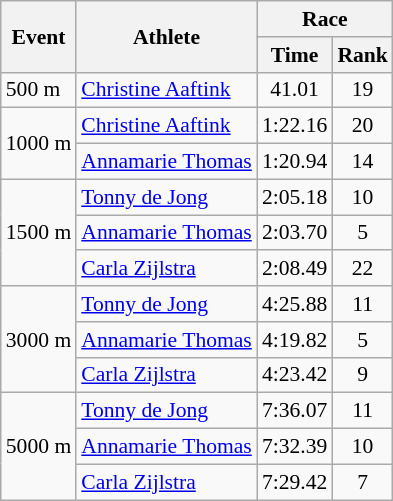<table class="wikitable" border="1" style="font-size:90%">
<tr>
<th rowspan=2>Event</th>
<th rowspan=2>Athlete</th>
<th colspan=2>Race</th>
</tr>
<tr>
<th>Time</th>
<th>Rank</th>
</tr>
<tr>
<td>500 m</td>
<td><a href='#'>Christine Aaftink</a></td>
<td align=center>41.01</td>
<td align=center>19</td>
</tr>
<tr>
<td rowspan=2>1000 m</td>
<td><a href='#'>Christine Aaftink</a></td>
<td align=center>1:22.16</td>
<td align=center>20</td>
</tr>
<tr>
<td><a href='#'>Annamarie Thomas</a></td>
<td align=center>1:20.94</td>
<td align=center>14</td>
</tr>
<tr>
<td rowspan=3>1500 m</td>
<td><a href='#'>Tonny de Jong</a></td>
<td align=center>2:05.18</td>
<td align=center>10</td>
</tr>
<tr>
<td><a href='#'>Annamarie Thomas</a></td>
<td align=center>2:03.70</td>
<td align=center>5</td>
</tr>
<tr>
<td><a href='#'>Carla Zijlstra</a></td>
<td align=center>2:08.49</td>
<td align=center>22</td>
</tr>
<tr>
<td rowspan=3>3000 m</td>
<td><a href='#'>Tonny de Jong</a></td>
<td align=center>4:25.88</td>
<td align=center>11</td>
</tr>
<tr>
<td><a href='#'>Annamarie Thomas</a></td>
<td align=center>4:19.82</td>
<td align=center>5</td>
</tr>
<tr>
<td><a href='#'>Carla Zijlstra</a></td>
<td align=center>4:23.42</td>
<td align=center>9</td>
</tr>
<tr>
<td rowspan=3>5000 m</td>
<td><a href='#'>Tonny de Jong</a></td>
<td align=center>7:36.07</td>
<td align=center>11</td>
</tr>
<tr>
<td><a href='#'>Annamarie Thomas</a></td>
<td align=center>7:32.39</td>
<td align=center>10</td>
</tr>
<tr>
<td><a href='#'>Carla Zijlstra</a></td>
<td align=center>7:29.42</td>
<td align=center>7</td>
</tr>
</table>
